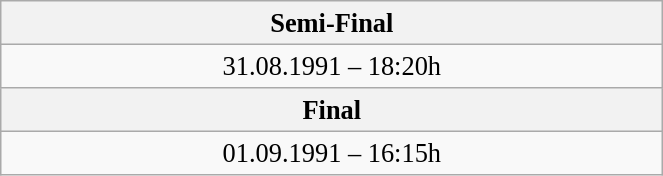<table class="wikitable" style=" text-align:center; font-size:110%;" width="35%">
<tr>
<th colspan="2">Semi-Final</th>
</tr>
<tr>
<td colspan="2">31.08.1991 – 18:20h</td>
</tr>
<tr>
<th colspan="2">Final</th>
</tr>
<tr>
<td colspan="2">01.09.1991 – 16:15h</td>
</tr>
</table>
